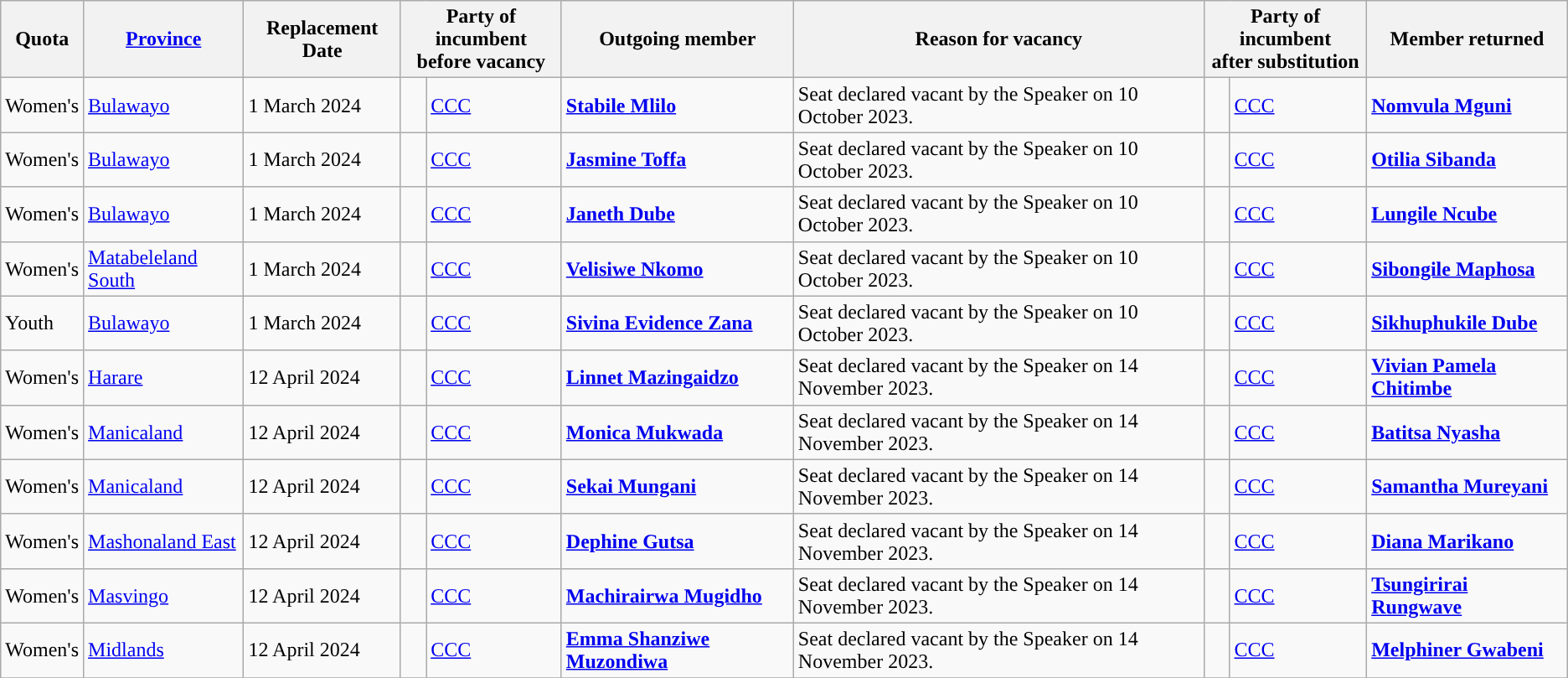<table class="wikitable sortable" id="quota recalls">
<tr>
<th>Quota</th>
<th><a href='#'>Province</a></th>
<th>Replacement Date</th>
<th colspan="2">Party of incumbent<br>before vacancy</th>
<th>Outgoing member</th>
<th>Reason for vacancy</th>
<th colspan="2">Party of incumbent<br>after substitution</th>
<th><strong>Member returned</strong></th>
</tr>
<tr>
<td>Women's</td>
<td><a href='#'>Bulawayo</a></td>
<td>1 March 2024</td>
<td style="background-color: "></td>
<td><a href='#'>CCC</a></td>
<td data-sort-value="Mlilo Stabile"><strong><a href='#'>Stabile Mlilo</a></strong></td>
<td>Seat declared vacant by the Speaker on 10 October 2023.</td>
<td style="background-color: "></td>
<td><a href='#'>CCC</a></td>
<td data-sort-value="Mguni Nomvula"><strong><a href='#'>Nomvula Mguni</a></strong></td>
</tr>
<tr>
<td>Women's</td>
<td><a href='#'>Bulawayo</a></td>
<td>1 March 2024</td>
<td style="background-color: "></td>
<td><a href='#'>CCC</a></td>
<td data-sort-value="Toffa Jasmine"><strong><a href='#'>Jasmine Toffa</a></strong></td>
<td>Seat declared vacant by the Speaker on 10 October 2023.</td>
<td style="background-color: "></td>
<td><a href='#'>CCC</a></td>
<td data-sort-value="Sibanda Otilia"><strong><a href='#'>Otilia Sibanda</a></strong></td>
</tr>
<tr>
<td>Women's</td>
<td><a href='#'>Bulawayo</a></td>
<td>1 March 2024</td>
<td style="background-color: "></td>
<td><a href='#'>CCC</a></td>
<td data-sort-value="Dube Janeth"><strong><a href='#'>Janeth Dube</a></strong></td>
<td>Seat declared vacant by the Speaker on 10 October 2023.</td>
<td style="background-color: "></td>
<td><a href='#'>CCC</a></td>
<td data-sort-value="Ncube Lungile"><strong><a href='#'>Lungile Ncube</a></strong></td>
</tr>
<tr>
<td>Women's</td>
<td><a href='#'>Matabeleland South</a></td>
<td>1 March 2024</td>
<td style="background-color: "></td>
<td><a href='#'>CCC</a></td>
<td data-sort-value="Nkomo Velisiwe"><strong><a href='#'>Velisiwe Nkomo</a></strong></td>
<td>Seat declared vacant by the Speaker on 10 October 2023.</td>
<td style="background-color: "></td>
<td><a href='#'>CCC</a></td>
<td data-sort-value="Maphosa Sibongile"><strong><a href='#'>Sibongile Maphosa</a></strong></td>
</tr>
<tr>
<td>Youth</td>
<td><a href='#'>Bulawayo</a></td>
<td>1 March 2024</td>
<td style="background-color: "></td>
<td><a href='#'>CCC</a></td>
<td data-sort-value="Zana Sivina Evidence"><strong><a href='#'>Sivina Evidence Zana</a></strong></td>
<td>Seat declared vacant by the Speaker on 10 October 2023.</td>
<td style="background-color: "></td>
<td><a href='#'>CCC</a></td>
<td data-sort-value="Dube Sikhuphukile"><strong><a href='#'>Sikhuphukile Dube</a></strong></td>
</tr>
<tr>
<td>Women's</td>
<td><a href='#'>Harare</a></td>
<td>12 April 2024</td>
<td style="background-color: "></td>
<td><a href='#'>CCC</a></td>
<td data-sort-value="Mazingaidzo Linnet"><strong><a href='#'>Linnet Mazingaidzo</a></strong></td>
<td>Seat declared vacant by the Speaker on 14 November 2023.</td>
<td style="background-color: "></td>
<td><a href='#'>CCC</a></td>
<td data-sort-value="Chitimbe Vivian Pamela"><strong><a href='#'>Vivian Pamela Chitimbe</a></strong></td>
</tr>
<tr>
<td>Women's</td>
<td><a href='#'>Manicaland</a></td>
<td>12 April 2024</td>
<td style="background-color: "></td>
<td><a href='#'>CCC</a></td>
<td data-sort-value="Mukwada Monica"><strong><a href='#'>Monica Mukwada</a></strong></td>
<td>Seat declared vacant by the Speaker on 14 November 2023.</td>
<td style="background-color: "></td>
<td><a href='#'>CCC</a></td>
<td data-sort-value="Nyasha Batitsa"><strong><a href='#'>Batitsa Nyasha</a></strong></td>
</tr>
<tr>
<td>Women's</td>
<td><a href='#'>Manicaland</a></td>
<td>12 April 2024</td>
<td style="background-color: "></td>
<td><a href='#'>CCC</a></td>
<td data-sort-value="Mungani Sekai"><strong><a href='#'>Sekai Mungani</a></strong></td>
<td>Seat declared vacant by the Speaker on 14 November 2023. </td>
<td style="background-color: "></td>
<td><a href='#'>CCC</a></td>
<td data-sort-value="Mureyani Samantha"><strong><a href='#'>Samantha Mureyani</a></strong></td>
</tr>
<tr>
<td>Women's</td>
<td><a href='#'>Mashonaland East</a></td>
<td>12 April 2024</td>
<td style="background-color: "></td>
<td><a href='#'>CCC</a></td>
<td data-sort-value="Gutsa Dephine"><strong><a href='#'>Dephine Gutsa</a></strong></td>
<td>Seat declared vacant by the Speaker on 14 November 2023.</td>
<td style="background-color: "></td>
<td><a href='#'>CCC</a></td>
<td data-sort-value="Marikano Diana"><strong><a href='#'>Diana Marikano</a></strong></td>
</tr>
<tr>
<td>Women's</td>
<td><a href='#'>Masvingo</a></td>
<td>12 April 2024</td>
<td style="background-color: "></td>
<td><a href='#'>CCC</a></td>
<td data-sort-value="Mugidho Machirairwa"><strong><a href='#'>Machirairwa Mugidho</a></strong></td>
<td>Seat declared vacant by the Speaker on 14 November 2023.</td>
<td style="background-color: "></td>
<td><a href='#'>CCC</a></td>
<td data-sort-value="Rungwave Tsungirirai"><strong><a href='#'>Tsungirirai Rungwave</a></strong></td>
</tr>
<tr>
<td>Women's</td>
<td><a href='#'>Midlands</a></td>
<td>12 April 2024</td>
<td style="background-color: "></td>
<td><a href='#'>CCC</a></td>
<td data-sort-value="Muzondiwa Emma Shanziwe"><strong><a href='#'>Emma Shanziwe Muzondiwa</a></strong></td>
<td>Seat declared vacant by the Speaker on 14 November 2023.</td>
<td style="background-color: "></td>
<td><a href='#'>CCC</a></td>
<td data-sort-value="Gwabeni Melphiner"><strong><a href='#'>Melphiner Gwabeni</a></strong></td>
</tr>
<tr>
</tr>
</table>
